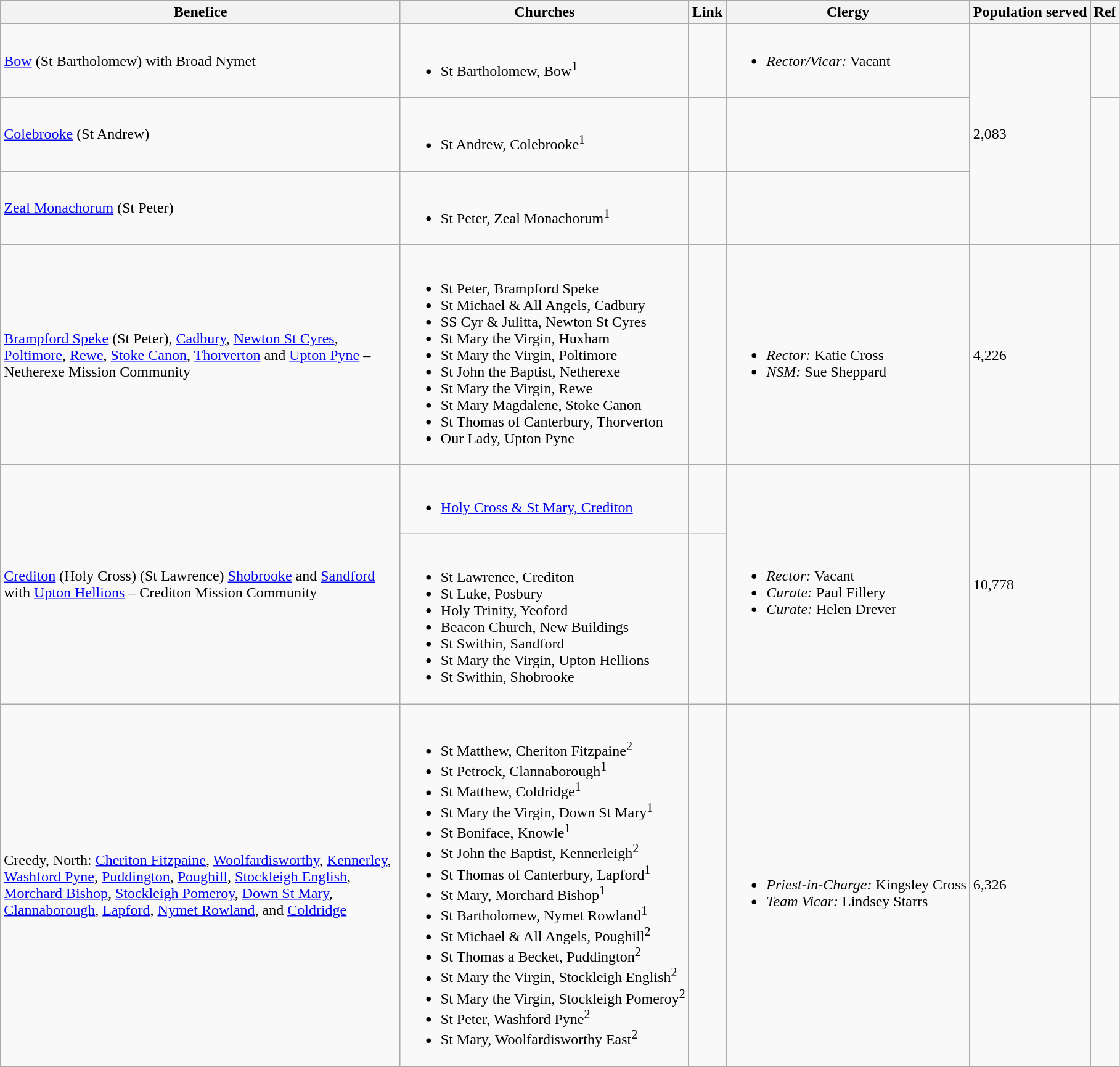<table class="wikitable">
<tr>
<th width="425">Benefice</th>
<th>Churches</th>
<th>Link</th>
<th>Clergy</th>
<th>Population served</th>
<th>Ref</th>
</tr>
<tr>
<td><a href='#'>Bow</a> (St Bartholomew) with Broad Nymet</td>
<td><br><ul><li>St Bartholomew, Bow<sup>1</sup></li></ul></td>
<td><br><td><ul><li><em>Rector/Vicar:</em> Vacant</td></li></ul></td>
<td rowspan="3">2,083</td>
<td></td>
</tr>
<tr>
<td><a href='#'>Colebrooke</a> (St Andrew)</td>
<td><br><ul><li>St Andrew, Colebrooke<sup>1</sup></li></ul></td>
<td></td>
<td></td>
</tr>
<tr>
<td><a href='#'>Zeal Monachorum</a> (St Peter)</td>
<td><br><ul><li>St Peter, Zeal Monachorum<sup>1</sup></li></ul></td>
<td></td>
<td></td>
</tr>
<tr>
<td><a href='#'>Brampford Speke</a> (St Peter), <a href='#'>Cadbury</a>, <a href='#'>Newton St Cyres</a>, <a href='#'>Poltimore</a>, <a href='#'>Rewe</a>, <a href='#'>Stoke Canon</a>, <a href='#'>Thorverton</a> and <a href='#'>Upton Pyne</a> – Netherexe Mission Community</td>
<td><br><ul><li>St Peter, Brampford Speke</li><li>St Michael & All Angels, Cadbury</li><li>SS Cyr & Julitta, Newton St Cyres</li><li>St Mary the Virgin, Huxham</li><li>St Mary the Virgin, Poltimore</li><li>St John the Baptist, Netherexe</li><li>St Mary the Virgin, Rewe</li><li>St Mary Magdalene, Stoke Canon</li><li>St Thomas of Canterbury, Thorverton</li><li>Our Lady, Upton Pyne</li></ul></td>
<td></td>
<td><br><ul><li><em>Rector:</em> Katie Cross</li><li><em>NSM:</em> Sue Sheppard</li></ul></td>
<td>4,226</td>
<td></td>
</tr>
<tr>
<td rowspan="2"><a href='#'>Crediton</a> (Holy Cross) (St Lawrence) <a href='#'>Shobrooke</a> and <a href='#'>Sandford</a> with <a href='#'>Upton Hellions</a> – Crediton Mission Community</td>
<td><br><ul><li><a href='#'>Holy Cross & St Mary, Crediton</a></li></ul></td>
<td></td>
<td rowspan="2"><br><ul><li><em>Rector:</em> Vacant</li><li><em>Curate:</em> Paul Fillery</li><li><em>Curate:</em> Helen Drever</li></ul></td>
<td rowspan="2">10,778</td>
<td rowspan="2"></td>
</tr>
<tr>
<td><br><ul><li>St Lawrence, Crediton</li><li>St Luke, Posbury</li><li>Holy Trinity, Yeoford</li><li>Beacon Church, New Buildings</li><li>St Swithin, Sandford</li><li>St Mary the Virgin, Upton Hellions</li><li>St Swithin, Shobrooke</li></ul></td>
<td></td>
</tr>
<tr>
<td>Creedy, North: <a href='#'>Cheriton Fitzpaine</a>, <a href='#'>Woolfardisworthy</a>, <a href='#'>Kennerley</a>, <a href='#'>Washford Pyne</a>, <a href='#'>Puddington</a>, <a href='#'>Poughill</a>, <a href='#'>Stockleigh English</a>, <a href='#'>Morchard Bishop</a>, <a href='#'>Stockleigh Pomeroy</a>, <a href='#'>Down St Mary</a>, <a href='#'>Clannaborough</a>, <a href='#'>Lapford</a>, <a href='#'>Nymet Rowland</a>, and <a href='#'>Coldridge</a></td>
<td><br><ul><li>St Matthew, Cheriton Fitzpaine<sup>2</sup></li><li>St Petrock, Clannaborough<sup>1</sup></li><li>St Matthew, Coldridge<sup>1</sup></li><li>St Mary the Virgin, Down St Mary<sup>1</sup></li><li>St Boniface, Knowle<sup>1</sup></li><li>St John the Baptist, Kennerleigh<sup>2</sup></li><li>St Thomas of Canterbury, Lapford<sup>1</sup></li><li>St Mary, Morchard Bishop<sup>1</sup></li><li>St Bartholomew, Nymet Rowland<sup>1</sup></li><li>St Michael & All Angels, Poughill<sup>2</sup></li><li>St Thomas a Becket, Puddington<sup>2</sup></li><li>St Mary the Virgin, Stockleigh English<sup>2</sup></li><li>St Mary the Virgin, Stockleigh Pomeroy<sup>2</sup></li><li>St Peter, Washford Pyne<sup>2</sup></li><li>St Mary, Woolfardisworthy East<sup>2</sup></li></ul></td>
<td></td>
<td><br><ul><li><em>Priest-in-Charge:</em> Kingsley Cross</li><li><em>Team Vicar:</em> Lindsey Starrs</li></ul></td>
<td>6,326</td>
<td></td>
</tr>
</table>
